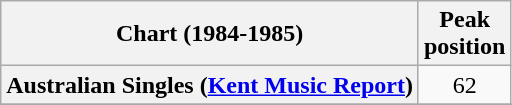<table class="wikitable sortable plainrowheaders" style="text-align:center">
<tr>
<th>Chart (1984-1985)</th>
<th>Peak<br>position</th>
</tr>
<tr>
<th scope="row">Australian Singles (<a href='#'>Kent Music Report</a>)</th>
<td align="center">62</td>
</tr>
<tr>
</tr>
<tr>
</tr>
<tr>
</tr>
<tr>
</tr>
<tr>
</tr>
<tr>
</tr>
</table>
